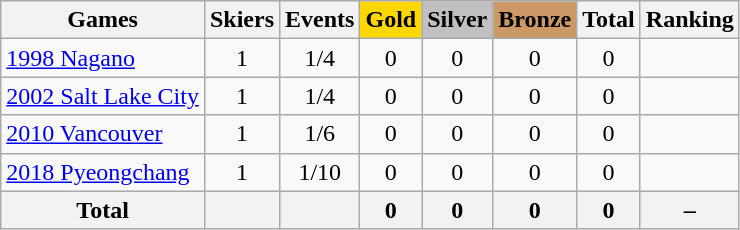<table class="wikitable sortable" style="text-align:center">
<tr>
<th>Games</th>
<th>Skiers</th>
<th>Events</th>
<th style="background-color:gold;">Gold</th>
<th style="background-color:silver;">Silver</th>
<th style="background-color:#c96;">Bronze</th>
<th>Total</th>
<th>Ranking</th>
</tr>
<tr>
<td align=left><a href='#'>1998 Nagano</a></td>
<td>1</td>
<td>1/4</td>
<td>0</td>
<td>0</td>
<td>0</td>
<td>0</td>
<td></td>
</tr>
<tr>
<td align=left><a href='#'>2002 Salt Lake City</a></td>
<td>1</td>
<td>1/4</td>
<td>0</td>
<td>0</td>
<td>0</td>
<td>0</td>
<td></td>
</tr>
<tr>
<td align=left><a href='#'>2010 Vancouver</a></td>
<td>1</td>
<td>1/6</td>
<td>0</td>
<td>0</td>
<td>0</td>
<td>0</td>
<td></td>
</tr>
<tr>
<td align=left><a href='#'>2018 Pyeongchang</a></td>
<td>1</td>
<td>1/10</td>
<td>0</td>
<td>0</td>
<td>0</td>
<td>0</td>
<td></td>
</tr>
<tr>
<th>Total</th>
<th></th>
<th></th>
<th>0</th>
<th>0</th>
<th>0</th>
<th>0</th>
<th>–</th>
</tr>
</table>
